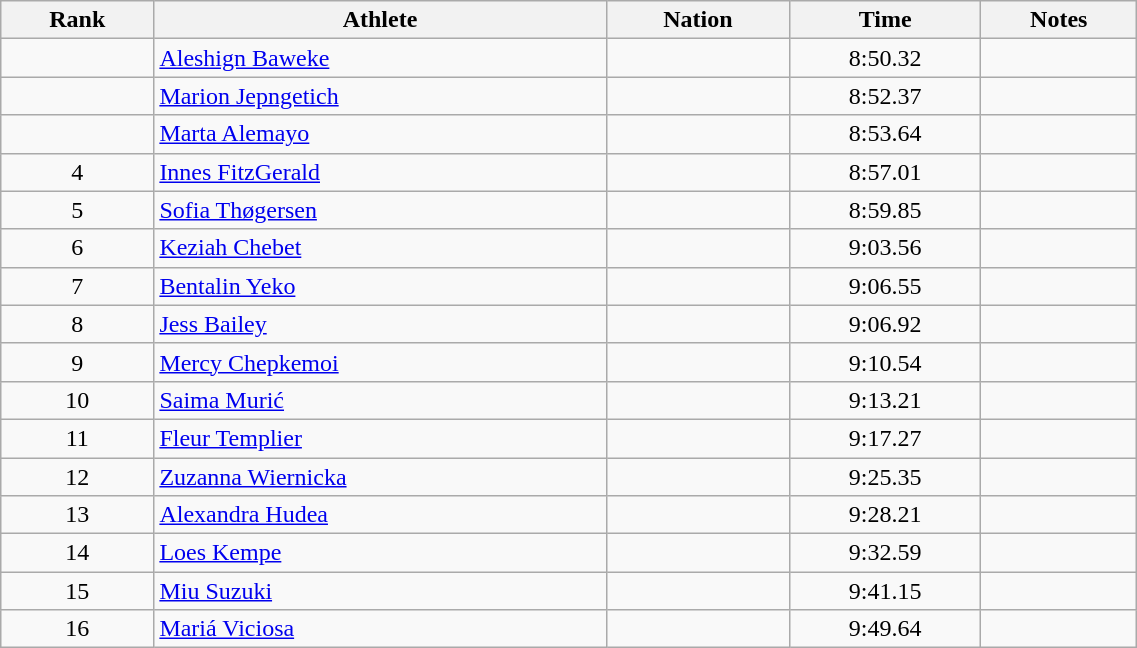<table class="wikitable sortable" style="text-align:center;width: 60%;">
<tr>
<th scope="col">Rank</th>
<th scope="col">Athlete</th>
<th scope="col">Nation</th>
<th scope="col">Time</th>
<th scope="col">Notes</th>
</tr>
<tr>
<td></td>
<td align=left><a href='#'>Aleshign Baweke</a></td>
<td align=left></td>
<td>8:50.32</td>
<td></td>
</tr>
<tr>
<td></td>
<td align=left><a href='#'>Marion Jepngetich</a></td>
<td align=left></td>
<td>8:52.37</td>
<td></td>
</tr>
<tr>
<td></td>
<td align=left><a href='#'>Marta Alemayo</a></td>
<td align=left></td>
<td>8:53.64</td>
<td></td>
</tr>
<tr>
<td>4</td>
<td align=left><a href='#'>Innes FitzGerald</a></td>
<td align=left></td>
<td>8:57.01</td>
<td></td>
</tr>
<tr>
<td>5</td>
<td align=left><a href='#'>Sofia Thøgersen</a></td>
<td align=left></td>
<td>8:59.85</td>
<td></td>
</tr>
<tr>
<td>6</td>
<td align=left><a href='#'>Keziah Chebet</a></td>
<td align=left></td>
<td>9:03.56</td>
<td></td>
</tr>
<tr>
<td>7</td>
<td align=left><a href='#'>Bentalin Yeko</a></td>
<td align=left></td>
<td>9:06.55</td>
<td></td>
</tr>
<tr>
<td>8</td>
<td align=left><a href='#'>Jess Bailey</a></td>
<td align=left></td>
<td>9:06.92</td>
<td></td>
</tr>
<tr>
<td>9</td>
<td align=left><a href='#'>Mercy Chepkemoi</a></td>
<td align=left></td>
<td>9:10.54</td>
<td></td>
</tr>
<tr>
<td>10</td>
<td align=left><a href='#'>Saima Murić</a></td>
<td align=left></td>
<td>9:13.21</td>
<td></td>
</tr>
<tr>
<td>11</td>
<td align=left><a href='#'>Fleur Templier</a></td>
<td align=left></td>
<td>9:17.27</td>
<td></td>
</tr>
<tr>
<td>12</td>
<td align=left><a href='#'>Zuzanna Wiernicka</a></td>
<td align=left></td>
<td>9:25.35</td>
<td></td>
</tr>
<tr>
<td>13</td>
<td align=left><a href='#'>Alexandra Hudea</a></td>
<td align=left></td>
<td>9:28.21</td>
<td></td>
</tr>
<tr>
<td>14</td>
<td align=left><a href='#'>Loes Kempe</a></td>
<td align=left></td>
<td>9:32.59</td>
<td></td>
</tr>
<tr>
<td>15</td>
<td align=left><a href='#'>Miu Suzuki</a></td>
<td align=left></td>
<td>9:41.15</td>
<td></td>
</tr>
<tr>
<td>16</td>
<td align=left><a href='#'>Mariá Viciosa</a></td>
<td align=left></td>
<td>9:49.64</td>
<td></td>
</tr>
</table>
